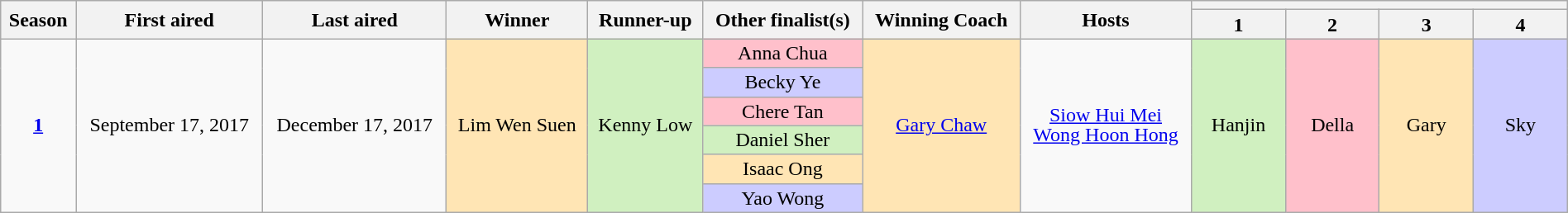<table class="wikitable" style="text-align:center;line-height:16px;width:100%">
<tr>
<th rowspan="2" style=“width:6%">Season</th>
<th rowspan="2" style=“width:8%">First aired</th>
<th rowspan="2" style=“width:8%">Last aired</th>
<th rowspan="2" style=“width:8%">Winner</th>
<th rowspan="2" style=“width:8%">Runner-up</th>
<th rowspan="2" style=“width:14%">Other finalist(s)</th>
<th rowspan="2" style=“width:8%">Winning Coach</th>
<th rowspan="2" style=“width:8%">Hosts</th>
<th colspan="4" style=“width:24%"></th>
</tr>
<tr>
<th width="6%">1</th>
<th width="6%">2</th>
<th width="6%">3</th>
<th width="6%">4</th>
</tr>
<tr>
<td rowspan="6"><strong><a href='#'>1</a></strong></td>
<td rowspan="6">September 17, 2017</td>
<td rowspan="6">December 17, 2017</td>
<td rowspan="6" style="background:#FFE5B4">Lim Wen Suen</td>
<td rowspan="6" style="background:#d0f0c0;">Kenny Low</td>
<td style="background:#FFC0CB">Anna Chua</td>
<td rowspan="6" style="background:#FFE5B4"><a href='#'>Gary Chaw</a></td>
<td rowspan="6"><a href='#'>Siow Hui Mei</a> <br> <a href='#'>Wong Hoon Hong</a></td>
<td rowspan="6" style="background:#d0f0c0;">Hanjin</td>
<td rowspan="6" style="background:#FFC0CB">Della</td>
<td rowspan="6" style="background:#FFE5B4">Gary</td>
<td rowspan="6" style="background:#CCCCFF">Sky</td>
</tr>
<tr>
<td style="background:#CCCCFF">Becky Ye</td>
</tr>
<tr>
<td style="background:#FFC0CB">Chere Tan</td>
</tr>
<tr>
<td style="background:#d0f0c0;">Daniel Sher</td>
</tr>
<tr>
<td style="background:#FFE5B4">Isaac Ong</td>
</tr>
<tr>
<td style="background:#CCCCFF">Yao Wong</td>
</tr>
</table>
